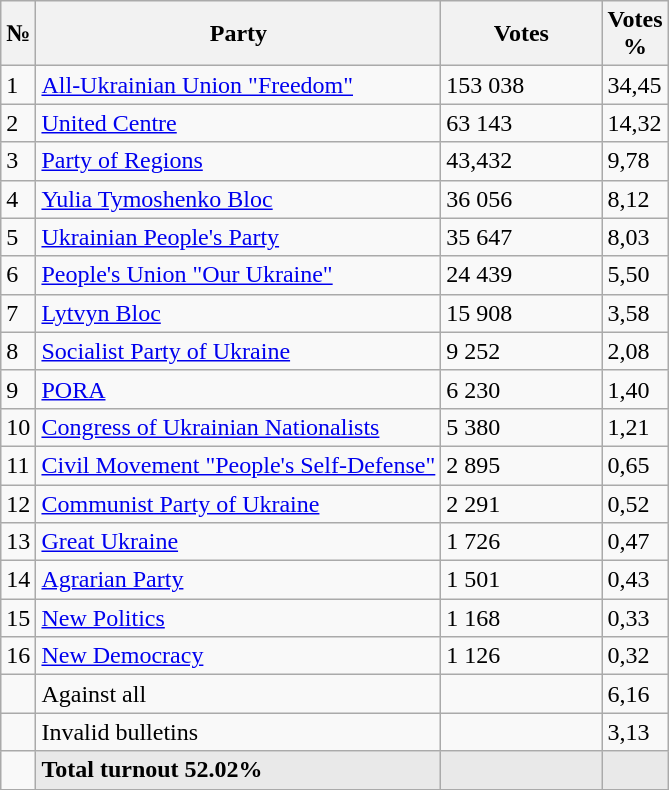<table class="wikitable">
<tr>
<th>№</th>
<th>Party</th>
<th>Votes</th>
<th>Votes %</th>
</tr>
<tr ---->
<td>1</td>
<td><a href='#'>All-Ukrainian Union "Freedom"</a></td>
<td>153 038</td>
<td>34,45</td>
</tr>
<tr ---->
<td>2</td>
<td><a href='#'>United Centre</a></td>
<td>63 143</td>
<td>14,32</td>
</tr>
<tr ---->
<td>3</td>
<td><a href='#'>Party of Regions</a></td>
<td>43,432</td>
<td>9,78</td>
</tr>
<tr ---->
<td>4</td>
<td><a href='#'>Yulia Tymoshenko Bloc</a></td>
<td>36 056</td>
<td>8,12</td>
</tr>
<tr ---->
<td>5</td>
<td><a href='#'>Ukrainian People's Party</a></td>
<td>35 647</td>
<td>8,03</td>
</tr>
<tr ---->
<td>6</td>
<td><a href='#'>People's Union "Our Ukraine"</a></td>
<td>24 439</td>
<td>5,50</td>
</tr>
<tr ---->
<td>7</td>
<td><a href='#'>Lytvyn Bloc</a></td>
<td>15 908</td>
<td>3,58</td>
</tr>
<tr ---->
<td>8</td>
<td><a href='#'>Socialist Party of Ukraine</a></td>
<td>9 252</td>
<td>2,08</td>
</tr>
<tr ---->
<td>9</td>
<td><a href='#'>PORA</a></td>
<td>6 230</td>
<td>1,40</td>
</tr>
<tr ---->
<td>10</td>
<td><a href='#'>Congress of Ukrainian Nationalists</a></td>
<td>5 380</td>
<td>1,21</td>
</tr>
<tr ---->
<td>11</td>
<td><a href='#'>Civil Movement "People's Self-Defense"</a></td>
<td>2 895</td>
<td>0,65</td>
</tr>
<tr ---->
<td>12</td>
<td><a href='#'>Communist Party of Ukraine</a></td>
<td>2 291</td>
<td>0,52</td>
</tr>
<tr ---->
<td>13</td>
<td><a href='#'>Great Ukraine</a></td>
<td>1 726</td>
<td>0,47</td>
</tr>
<tr ---->
<td>14</td>
<td><a href='#'>Agrarian Party</a></td>
<td>1 501</td>
<td>0,43</td>
</tr>
<tr ---->
<td>15</td>
<td><a href='#'>New Politics</a></td>
<td>1 168</td>
<td>0,33</td>
</tr>
<tr ---->
<td>16</td>
<td><a href='#'>New Democracy</a></td>
<td>1 126</td>
<td>0,32</td>
</tr>
<tr ---->
<td></td>
<td>Against all</td>
<td></td>
<td>6,16</td>
</tr>
<tr ---->
<td></td>
<td>Invalid bulletins</td>
<td></td>
<td>3,13</td>
</tr>
<tr ---->
<td></td>
<td align=left style="background-color:#E9E9E9"><strong>Total turnout 52.02%</strong></td>
<td width="100" align="right" style="background-color:#E9E9E9"></td>
<td width="30" align="right" style="background-color:#E9E9E9"></td>
</tr>
</table>
